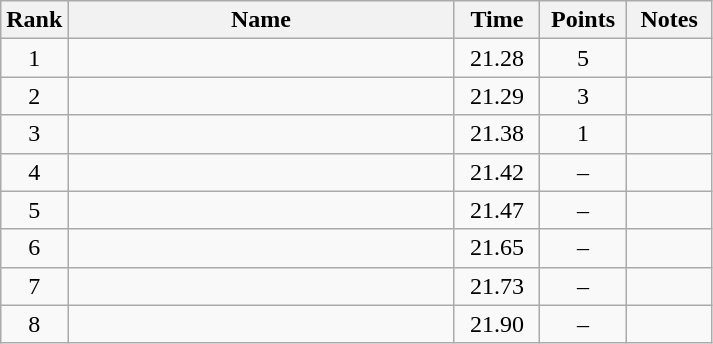<table class="wikitable" style="text-align:center">
<tr>
<th>Rank</th>
<th style="width:250px;">Name</th>
<th style="width:50px;">Time</th>
<th style="width:50px;">Points</th>
<th style="width:50px;">Notes</th>
</tr>
<tr>
<td>1</td>
<td style="text-align:left;"></td>
<td>21.28</td>
<td>5</td>
<td></td>
</tr>
<tr>
<td>2</td>
<td style="text-align:left;"> </td>
<td>21.29</td>
<td>3</td>
<td></td>
</tr>
<tr>
<td>3</td>
<td style="text-align:left;"></td>
<td>21.38</td>
<td>1</td>
<td></td>
</tr>
<tr>
<td>4</td>
<td style="text-align:left;"></td>
<td>21.42</td>
<td>–</td>
<td></td>
</tr>
<tr>
<td>5</td>
<td style="text-align:left;"> </td>
<td>21.47</td>
<td>–</td>
<td></td>
</tr>
<tr>
<td>6</td>
<td style="text-align:left;"> </td>
<td>21.65</td>
<td>–</td>
<td></td>
</tr>
<tr>
<td>7</td>
<td style="text-align:left;"></td>
<td>21.73</td>
<td>–</td>
<td></td>
</tr>
<tr>
<td>8</td>
<td style="text-align:left;"> </td>
<td>21.90</td>
<td>–</td>
<td></td>
</tr>
</table>
